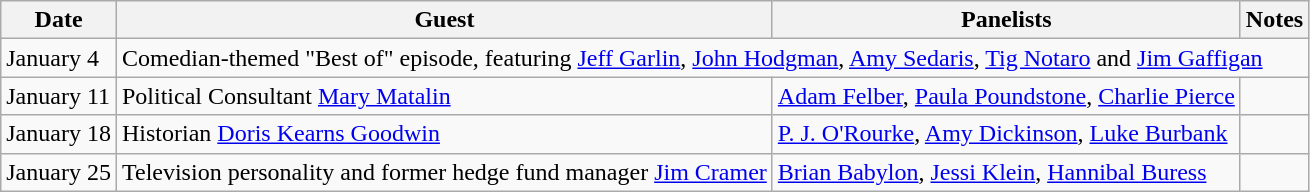<table class="wikitable">
<tr>
<th>Date</th>
<th>Guest</th>
<th>Panelists</th>
<th>Notes</th>
</tr>
<tr>
<td>January 4</td>
<td colspan="3">Comedian-themed "Best of" episode, featuring <a href='#'>Jeff Garlin</a>, <a href='#'>John Hodgman</a>, <a href='#'>Amy Sedaris</a>, <a href='#'>Tig Notaro</a> and <a href='#'>Jim Gaffigan</a></td>
</tr>
<tr>
<td>January 11</td>
<td>Political Consultant <a href='#'>Mary Matalin</a></td>
<td><a href='#'>Adam Felber</a>, <a href='#'>Paula Poundstone</a>, <a href='#'>Charlie Pierce</a></td>
<td></td>
</tr>
<tr>
<td>January 18</td>
<td>Historian <a href='#'>Doris Kearns Goodwin</a></td>
<td><a href='#'>P. J. O'Rourke</a>, <a href='#'>Amy Dickinson</a>, <a href='#'>Luke Burbank</a></td>
<td></td>
</tr>
<tr>
<td>January 25</td>
<td>Television personality and former hedge fund manager <a href='#'>Jim Cramer</a></td>
<td><a href='#'>Brian Babylon</a>, <a href='#'>Jessi Klein</a>, <a href='#'>Hannibal Buress</a></td>
<td></td>
</tr>
</table>
